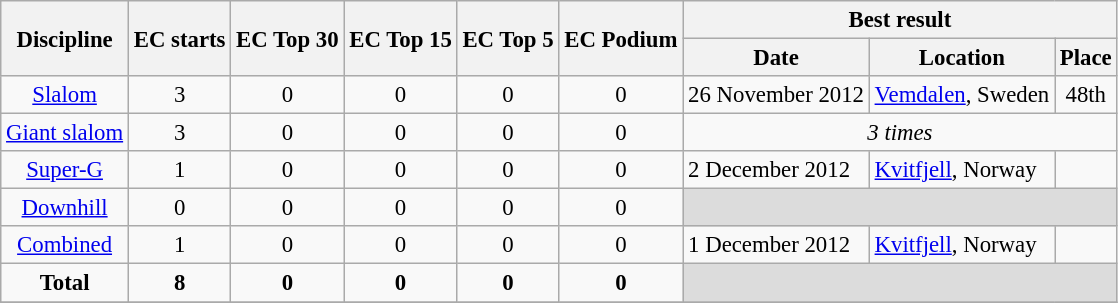<table class="wikitable" style="text-align:center; font-size:95%;">
<tr>
<th rowspan=2>Discipline</th>
<th rowspan=2>EC starts</th>
<th rowspan=2>EC Top 30</th>
<th rowspan=2>EC Top 15</th>
<th rowspan=2>EC Top 5</th>
<th rowspan=2>EC Podium</th>
<th colspan=3>Best result</th>
</tr>
<tr>
<th>Date</th>
<th>Location</th>
<th>Place</th>
</tr>
<tr>
<td align=center><a href='#'>Slalom</a></td>
<td align=center>3</td>
<td align=center>0</td>
<td align=center>0</td>
<td align=center>0</td>
<td align=center>0</td>
<td align=left>26 November 2012</td>
<td align=left> <a href='#'>Vemdalen</a>, Sweden</td>
<td>48th</td>
</tr>
<tr>
<td align=center><a href='#'>Giant slalom</a></td>
<td align=center>3</td>
<td align=center>0</td>
<td align=center>0</td>
<td align=center>0</td>
<td align=center>0</td>
<td colspan=3> <em>3 times</em></td>
</tr>
<tr>
<td align=center><a href='#'>Super-G</a></td>
<td align=center>1</td>
<td align=center>0</td>
<td align=center>0</td>
<td align=center>0</td>
<td align=center>0</td>
<td align=left>2 December 2012</td>
<td align=left> <a href='#'>Kvitfjell</a>, Norway</td>
<td></td>
</tr>
<tr>
<td align=center><a href='#'>Downhill</a></td>
<td align=center>0</td>
<td align=center>0</td>
<td align=center>0</td>
<td align=center>0</td>
<td align=center>0</td>
<td colspan=3 bgcolor=#DCDCDC></td>
</tr>
<tr>
<td align=center><a href='#'>Combined</a></td>
<td align=center>1</td>
<td align=center>0</td>
<td align=center>0</td>
<td align=center>0</td>
<td align=center>0</td>
<td align=left>1 December 2012</td>
<td align=left> <a href='#'>Kvitfjell</a>, Norway</td>
<td></td>
</tr>
<tr>
<td align=center><strong>Total</strong></td>
<td align=center><strong>8</strong></td>
<td align=center><strong>0</strong></td>
<td align=center><strong>0</strong></td>
<td align=center><strong>0</strong></td>
<td align=center><strong>0</strong></td>
<td colspan=3 bgcolor=#DCDCDC></td>
</tr>
<tr>
</tr>
</table>
